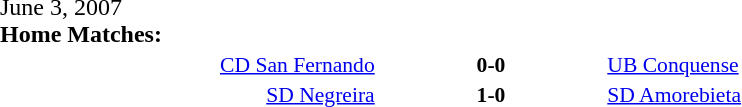<table width=100% cellspacing=1>
<tr>
<th width=20%></th>
<th width=12%></th>
<th width=20%></th>
<th></th>
</tr>
<tr>
<td>June 3, 2007<br><strong>Home Matches:</strong></td>
</tr>
<tr style=font-size:90%>
<td align=right><a href='#'>CD San Fernando</a></td>
<td align=center><strong>0-0</strong></td>
<td><a href='#'>UB Conquense</a></td>
</tr>
<tr style=font-size:90%>
<td align=right><a href='#'>SD Negreira</a></td>
<td align=center><strong>1-0</strong></td>
<td><a href='#'>SD Amorebieta</a></td>
</tr>
</table>
